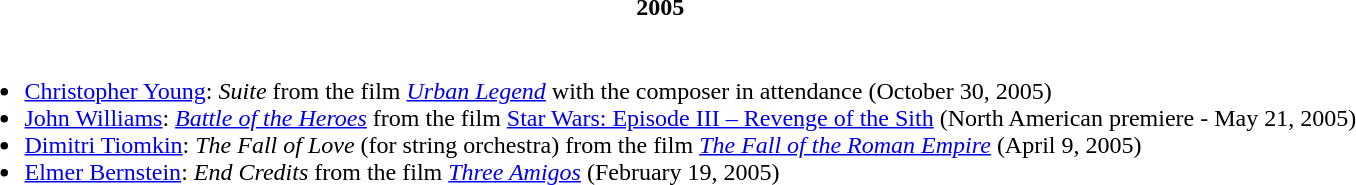<table class="collapsible collapsed">
<tr>
<th><span><strong>2005</strong></span></th>
</tr>
<tr>
<td><br><ul><li><a href='#'>Christopher Young</a>:  <em>Suite</em> from the film <em><a href='#'>Urban Legend</a></em> with the composer in attendance (October 30, 2005)</li><li><a href='#'>John Williams</a>: <em><a href='#'>Battle of the Heroes</a></em> from the film <a href='#'>Star Wars: Episode III – Revenge of the Sith</a> (North American premiere - May 21, 2005)</li><li><a href='#'>Dimitri Tiomkin</a>: <em>The Fall of Love</em> (for string orchestra) from the film <em><a href='#'>The Fall of the Roman Empire</a></em> (April 9, 2005)</li><li><a href='#'>Elmer Bernstein</a>: <em>End Credits</em> from the film <em><a href='#'>Three Amigos</a></em> (February 19, 2005)</li></ul></td>
</tr>
</table>
